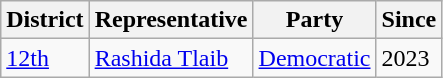<table class="wikitable">
<tr>
<th>District</th>
<th>Representative</th>
<th>Party</th>
<th>Since</th>
</tr>
<tr>
<td><a href='#'>12th</a></td>
<td><a href='#'>Rashida Tlaib</a></td>
<td><a href='#'>Democratic</a></td>
<td>2023</td>
</tr>
</table>
